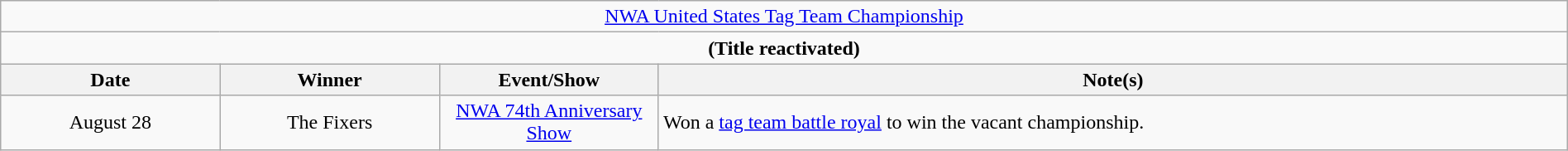<table class="wikitable" style="text-align:center; width:100%;">
<tr>
<td colspan="4" style="text-align: center;"><a href='#'>NWA United States Tag Team Championship</a></td>
</tr>
<tr>
<td colspan="4" style="text-align: center;"><strong>(Title reactivated)</strong></td>
</tr>
<tr>
<th width=14%>Date</th>
<th width=14%>Winner</th>
<th width=14%>Event/Show</th>
<th width=58%>Note(s)</th>
</tr>
<tr>
<td>August 28</td>
<td>The Fixers<br></td>
<td><a href='#'>NWA 74th Anniversary Show</a><br></td>
<td align=left>Won a <a href='#'>tag team battle royal</a> to win the vacant championship.</td>
</tr>
</table>
